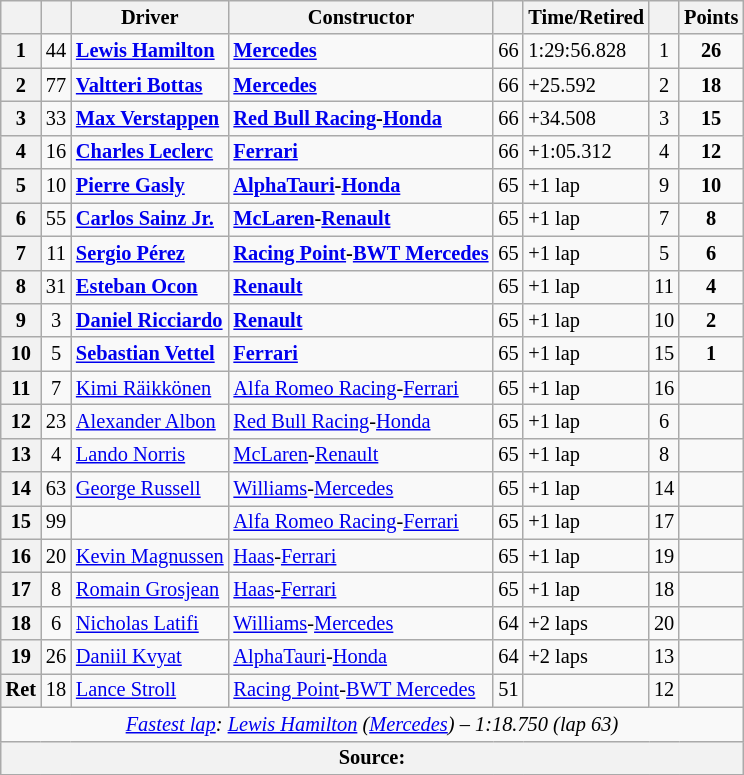<table class="wikitable sortable" style="font-size: 85%;">
<tr>
<th scope="col"></th>
<th scope="col"></th>
<th scope="col">Driver</th>
<th scope="col">Constructor</th>
<th class="unsortable" scope="col"></th>
<th class="unsortable" scope="col">Time/Retired</th>
<th scope="col"></th>
<th scope="col">Points</th>
</tr>
<tr>
<th>1</th>
<td align="center">44</td>
<td data-sort-value="ham"><strong> <a href='#'>Lewis Hamilton</a></strong></td>
<td><a href='#'><strong>Mercedes</strong></a></td>
<td>66</td>
<td>1:29:56.828</td>
<td align="center">1</td>
<td align="center"><strong>26</strong></td>
</tr>
<tr>
<th>2</th>
<td align="center">77</td>
<td data-sort-value="ver"><strong> <a href='#'>Valtteri Bottas</a></strong></td>
<td><a href='#'><strong>Mercedes</strong></a></td>
<td>66</td>
<td>+25.592</td>
<td align="center">2</td>
<td align="center"><strong>18</strong></td>
</tr>
<tr>
<th>3</th>
<td align="center">33</td>
<td data-sort-value="ric"><strong> <a href='#'>Max Verstappen</a></strong></td>
<td><strong><a href='#'>Red Bull Racing</a>-<a href='#'>Honda</a></strong></td>
<td>66</td>
<td>+34.508</td>
<td align="center">3</td>
<td align="center"><strong>15</strong></td>
</tr>
<tr>
<th>4</th>
<td align="center">16</td>
<td data-sort-value="per"><strong> <a href='#'>Charles Leclerc</a></strong></td>
<td><a href='#'><strong>Ferrari</strong></a></td>
<td>66</td>
<td>+1:05.312</td>
<td align="center">4</td>
<td align="center"><strong>12</strong></td>
</tr>
<tr>
<th>5</th>
<td align="center">10</td>
<td data-sort-value="sai"><strong> <a href='#'>Pierre Gasly</a></strong></td>
<td><strong><a href='#'>AlphaTauri</a>-<a href='#'>Honda</a></strong></td>
<td>65</td>
<td>+1 lap</td>
<td align="center">9</td>
<td align="center"><strong>10</strong></td>
</tr>
<tr>
<th>6</th>
<td align="center">55</td>
<td data-sort-value="gas"><strong> <a href='#'>Carlos Sainz Jr.</a></strong></td>
<td><strong><a href='#'>McLaren</a>-<a href='#'>Renault</a></strong></td>
<td>65</td>
<td>+1 lap</td>
<td align="center">7</td>
<td align="center"><strong>8</strong></td>
</tr>
<tr>
<th>7</th>
<td align="center">11</td>
<td data-sort-value="lec"><strong> <a href='#'>Sergio Pérez</a></strong></td>
<td Nowrap><strong><a href='#'>Racing Point</a>-<a href='#'>BWT Mercedes</a></strong></td>
<td>65</td>
<td>+1 lap</td>
<td align="center">5</td>
<td align="center"><strong>6</strong></td>
</tr>
<tr>
<th>8</th>
<td align="center">31</td>
<td data-sort-value="hul"><strong> <a href='#'>Esteban Ocon</a></strong></td>
<td><a href='#'><strong>Renault</strong></a></td>
<td>65</td>
<td>+1 lap</td>
<td align="center">11</td>
<td align="center"><strong>4</strong></td>
</tr>
<tr>
<th>9</th>
<td align="center">3</td>
<td data-sort-value="gro"><strong> <a href='#'>Daniel Ricciardo</a></strong></td>
<td><a href='#'><strong>Renault</strong></a></td>
<td>65</td>
<td>+1 lap</td>
<td align="center">10</td>
<td align="center"><strong>2</strong></td>
</tr>
<tr>
<th>10</th>
<td align="center">5</td>
<td data-sort-value="gio"><strong> <a href='#'>Sebastian Vettel</a></strong></td>
<td><a href='#'><strong>Ferrari</strong></a></td>
<td>65</td>
<td>+1 lap</td>
<td align="center">15</td>
<td align="center"><strong>1</strong></td>
</tr>
<tr>
<th>11</th>
<td align="center">7</td>
<td data-sort-value="vet"> <a href='#'>Kimi Räikkönen</a></td>
<td><a href='#'>Alfa Romeo Racing</a>-<a href='#'>Ferrari</a></td>
<td>65</td>
<td>+1 lap</td>
<td align="center">16</td>
<td></td>
</tr>
<tr>
<th>12</th>
<td align="center">23</td>
<td data-sort-value="rai"> <a href='#'>Alexander Albon</a></td>
<td><a href='#'>Red Bull Racing</a>-<a href='#'>Honda</a></td>
<td>65</td>
<td>+1 lap</td>
<td align="center">6</td>
<td></td>
</tr>
<tr>
<th>13</th>
<td align="center">4</td>
<td data-sort-value="mag"> <a href='#'>Lando Norris</a></td>
<td><a href='#'>McLaren</a>-<a href='#'>Renault</a></td>
<td>65</td>
<td>+1 lap</td>
<td align="center">8</td>
<td></td>
</tr>
<tr>
<th>14</th>
<td align="center">63</td>
<td data-sort-value="lat"> <a href='#'>George Russell</a></td>
<td><a href='#'>Williams</a>-<a href='#'>Mercedes</a></td>
<td>65</td>
<td>+1 lap</td>
<td align="center">14</td>
<td></td>
</tr>
<tr>
<th>15</th>
<td align="center">99</td>
<td data-sort-value="kvy"></td>
<td><a href='#'>Alfa Romeo Racing</a>-<a href='#'>Ferrari</a></td>
<td>65</td>
<td>+1 lap</td>
<td align="center">17</td>
<td></td>
</tr>
<tr>
<th data-sort-value="16">16</th>
<td align="center">20</td>
<td data-sort-value="nor"> <a href='#'>Kevin Magnussen</a></td>
<td><a href='#'>Haas</a>-<a href='#'>Ferrari</a></td>
<td>65</td>
<td>+1 lap</td>
<td align="center">19</td>
<td></td>
</tr>
<tr>
<th data-sort-value="17">17</th>
<td align="center">8</td>
<td data-sort-value="alb"> <a href='#'>Romain Grosjean</a></td>
<td><a href='#'>Haas</a>-<a href='#'>Ferrari</a></td>
<td>65</td>
<td>+1 lap</td>
<td align="center">18</td>
<td></td>
</tr>
<tr>
<th data-sort-value="18">18</th>
<td align="center">6</td>
<td data-sort-value="oco"> <a href='#'>Nicholas Latifi</a></td>
<td><a href='#'>Williams</a>-<a href='#'>Mercedes</a></td>
<td>64</td>
<td>+2 laps</td>
<td align="center">20</td>
<td></td>
</tr>
<tr>
<th data-sort-value="19">19</th>
<td align="center">26</td>
<td data-sort-value="bot"> <a href='#'>Daniil Kvyat</a></td>
<td><a href='#'>AlphaTauri</a>-<a href='#'>Honda</a></td>
<td>64</td>
<td>+2 laps</td>
<td align="center">13</td>
<td></td>
</tr>
<tr>
<th data-sort-value="20">Ret</th>
<td align="center">18</td>
<td data-sort-value="rus"> <a href='#'>Lance Stroll</a></td>
<td><a href='#'>Racing Point</a>-<a href='#'>BWT Mercedes</a></td>
<td>51</td>
<td></td>
<td align="center">12</td>
<td></td>
</tr>
<tr class="sortbottom">
<td colspan="8" align="center"><em><a href='#'>Fastest lap</a>:  <a href='#'>Lewis Hamilton</a> (<a href='#'>Mercedes</a>) – 1:18.750 (lap 63)</em></td>
</tr>
<tr>
<th colspan="8">Source:</th>
</tr>
<tr>
</tr>
</table>
